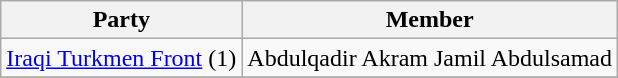<table class=wikitable>
<tr>
<th>Party</th>
<th>Member</th>
</tr>
<tr>
<td rowspan=1><a href='#'>Iraqi Turkmen Front</a> (1)</td>
<td>Abdulqadir Akram Jamil Abdulsamad</td>
</tr>
<tr>
</tr>
</table>
